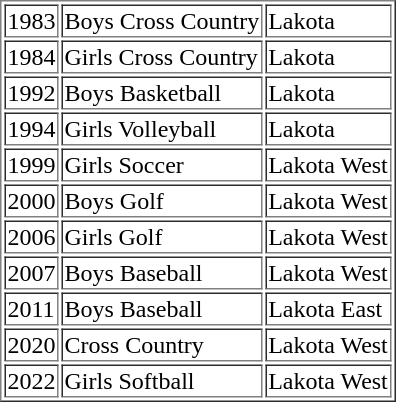<table border = 1>
<tr>
<td>1983</td>
<td>Boys Cross Country</td>
<td>Lakota</td>
</tr>
<tr>
<td>1984</td>
<td>Girls Cross Country</td>
<td>Lakota</td>
</tr>
<tr>
<td>1992</td>
<td>Boys Basketball</td>
<td>Lakota</td>
</tr>
<tr>
<td>1994</td>
<td>Girls Volleyball</td>
<td>Lakota</td>
</tr>
<tr>
<td>1999</td>
<td>Girls Soccer</td>
<td>Lakota West</td>
</tr>
<tr>
<td>2000</td>
<td>Boys Golf</td>
<td>Lakota West</td>
</tr>
<tr>
<td>2006</td>
<td>Girls Golf</td>
<td>Lakota West</td>
</tr>
<tr>
<td>2007</td>
<td>Boys Baseball</td>
<td>Lakota West</td>
</tr>
<tr>
<td>2011</td>
<td>Boys Baseball</td>
<td>Lakota East</td>
</tr>
<tr>
<td>2020</td>
<td>Cross Country</td>
<td>Lakota West</td>
</tr>
<tr>
<td>2022</td>
<td>Girls Softball</td>
<td>Lakota West</td>
</tr>
</table>
